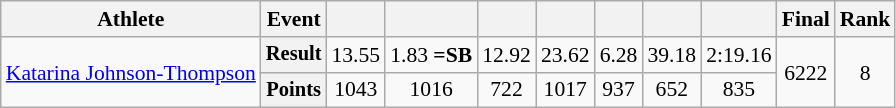<table class="wikitable" style="font-size:90%">
<tr>
<th>Athlete</th>
<th>Event</th>
<th></th>
<th></th>
<th></th>
<th></th>
<th></th>
<th></th>
<th></th>
<th>Final</th>
<th>Rank</th>
</tr>
<tr align="center">
<td rowspan="2" style="text-align:left"><a href='#'>Katarina Johnson-Thompson</a></td>
<th style="font-size:95%">Result</th>
<td>13.55</td>
<td>1.83 <strong>=SB</strong></td>
<td>12.92</td>
<td>23.62</td>
<td>6.28</td>
<td>39.18</td>
<td>2:19.16</td>
<td rowspan="2">6222</td>
<td rowspan="2">8</td>
</tr>
<tr align="center">
<th style="font-size:95%">Points</th>
<td>1043</td>
<td>1016</td>
<td>722</td>
<td>1017</td>
<td>937</td>
<td>652</td>
<td>835</td>
</tr>
</table>
